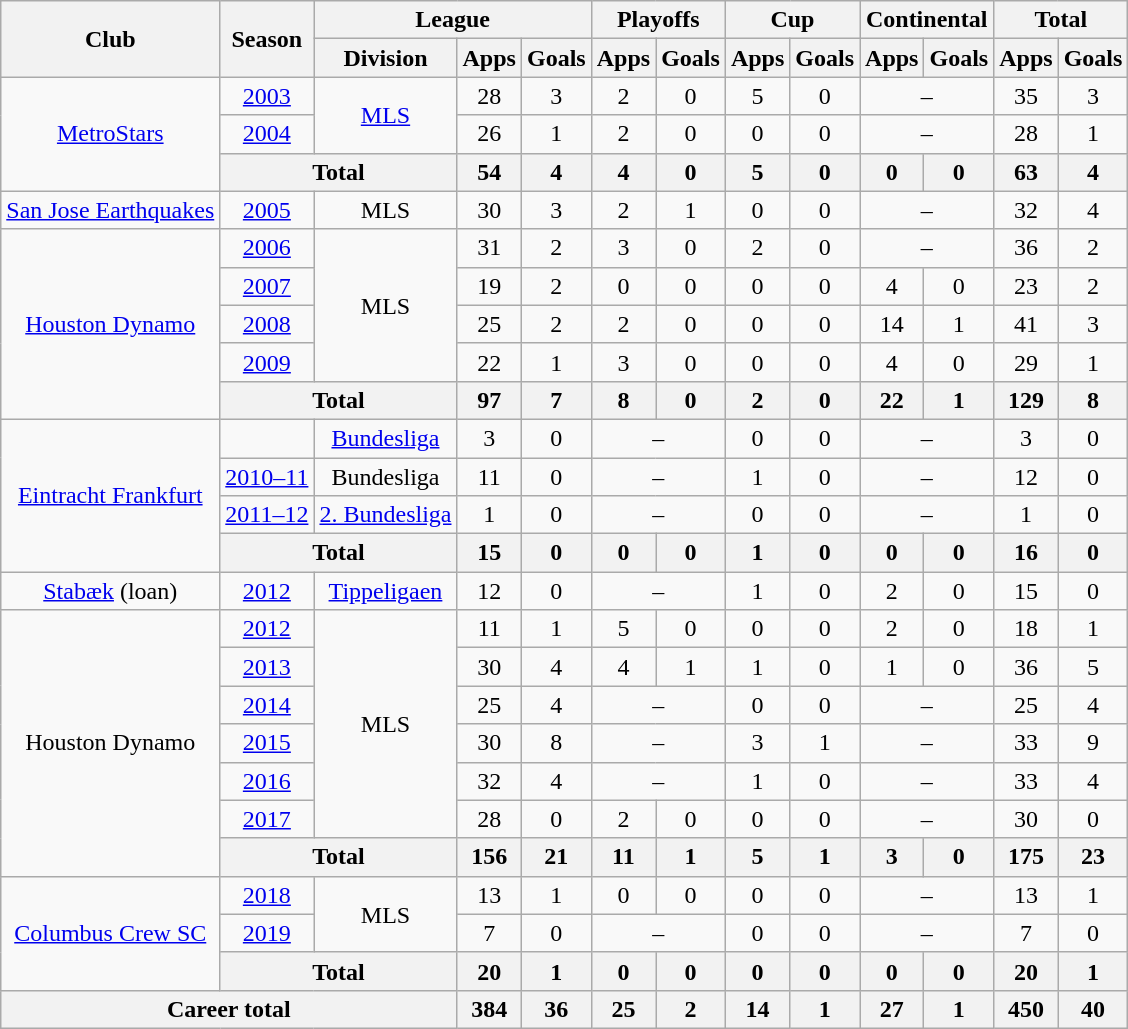<table class="wikitable" style="text-align: center">
<tr>
<th rowspan="2">Club</th>
<th rowspan="2">Season</th>
<th colspan="3">League</th>
<th colspan="2">Playoffs</th>
<th colspan="2">Cup</th>
<th colspan="2">Continental</th>
<th colspan="2">Total</th>
</tr>
<tr>
<th>Division</th>
<th>Apps</th>
<th>Goals</th>
<th>Apps</th>
<th>Goals</th>
<th>Apps</th>
<th>Goals</th>
<th>Apps</th>
<th>Goals</th>
<th>Apps</th>
<th>Goals</th>
</tr>
<tr>
<td rowspan="3"><a href='#'>MetroStars</a></td>
<td><a href='#'>2003</a></td>
<td rowspan="2"><a href='#'>MLS</a></td>
<td>28</td>
<td>3</td>
<td>2</td>
<td>0</td>
<td>5</td>
<td>0</td>
<td colspan="2">–</td>
<td>35</td>
<td>3</td>
</tr>
<tr>
<td><a href='#'>2004</a></td>
<td>26</td>
<td>1</td>
<td>2</td>
<td>0</td>
<td>0</td>
<td>0</td>
<td colspan="2">–</td>
<td>28</td>
<td>1</td>
</tr>
<tr>
<th colspan="2">Total</th>
<th>54</th>
<th>4</th>
<th>4</th>
<th>0</th>
<th>5</th>
<th>0</th>
<th>0</th>
<th>0</th>
<th>63</th>
<th>4</th>
</tr>
<tr>
<td><a href='#'>San Jose Earthquakes</a></td>
<td><a href='#'>2005</a></td>
<td>MLS</td>
<td>30</td>
<td>3</td>
<td>2</td>
<td>1</td>
<td>0</td>
<td>0</td>
<td colspan="2">–</td>
<td>32</td>
<td>4</td>
</tr>
<tr>
<td rowspan="5"><a href='#'>Houston Dynamo</a></td>
<td><a href='#'>2006</a></td>
<td rowspan="4">MLS</td>
<td>31</td>
<td>2</td>
<td>3</td>
<td>0</td>
<td>2</td>
<td>0</td>
<td colspan="2">–</td>
<td>36</td>
<td>2</td>
</tr>
<tr>
<td><a href='#'>2007</a></td>
<td>19</td>
<td>2</td>
<td>0</td>
<td>0</td>
<td>0</td>
<td>0</td>
<td>4</td>
<td>0</td>
<td>23</td>
<td>2</td>
</tr>
<tr>
<td><a href='#'>2008</a></td>
<td>25</td>
<td>2</td>
<td>2</td>
<td>0</td>
<td>0</td>
<td>0</td>
<td>14</td>
<td>1</td>
<td>41</td>
<td>3</td>
</tr>
<tr>
<td><a href='#'>2009</a></td>
<td>22</td>
<td>1</td>
<td>3</td>
<td>0</td>
<td>0</td>
<td>0</td>
<td>4</td>
<td>0</td>
<td>29</td>
<td>1</td>
</tr>
<tr>
<th colspan="2">Total</th>
<th>97</th>
<th>7</th>
<th>8</th>
<th>0</th>
<th>2</th>
<th>0</th>
<th>22</th>
<th>1</th>
<th>129</th>
<th>8</th>
</tr>
<tr>
<td rowspan="4"><a href='#'>Eintracht Frankfurt</a></td>
<td></td>
<td><a href='#'>Bundesliga</a></td>
<td>3</td>
<td>0</td>
<td colspan="2">–</td>
<td>0</td>
<td>0</td>
<td colspan="2">–</td>
<td>3</td>
<td>0</td>
</tr>
<tr>
<td><a href='#'>2010–11</a></td>
<td>Bundesliga</td>
<td>11</td>
<td>0</td>
<td colspan="2">–</td>
<td>1</td>
<td>0</td>
<td colspan="2">–</td>
<td>12</td>
<td>0</td>
</tr>
<tr>
<td><a href='#'>2011–12</a></td>
<td><a href='#'>2. Bundesliga</a></td>
<td>1</td>
<td>0</td>
<td colspan="2">–</td>
<td>0</td>
<td>0</td>
<td colspan="2">–</td>
<td>1</td>
<td>0</td>
</tr>
<tr>
<th colspan="2">Total</th>
<th>15</th>
<th>0</th>
<th>0</th>
<th>0</th>
<th>1</th>
<th>0</th>
<th>0</th>
<th>0</th>
<th>16</th>
<th>0</th>
</tr>
<tr>
<td><a href='#'>Stabæk</a> (loan)</td>
<td><a href='#'>2012</a></td>
<td><a href='#'>Tippeligaen</a></td>
<td>12</td>
<td>0</td>
<td colspan="2">–</td>
<td>1</td>
<td>0</td>
<td>2</td>
<td>0</td>
<td>15</td>
<td>0</td>
</tr>
<tr>
<td rowspan=7>Houston Dynamo</td>
<td><a href='#'>2012</a></td>
<td rowspan=6>MLS</td>
<td>11</td>
<td>1</td>
<td>5</td>
<td>0</td>
<td>0</td>
<td>0</td>
<td>2</td>
<td>0</td>
<td>18</td>
<td>1</td>
</tr>
<tr>
<td><a href='#'>2013</a></td>
<td>30</td>
<td>4</td>
<td>4</td>
<td>1</td>
<td>1</td>
<td>0</td>
<td>1</td>
<td>0</td>
<td>36</td>
<td>5</td>
</tr>
<tr>
<td><a href='#'>2014</a></td>
<td>25</td>
<td>4</td>
<td colspan="2">–</td>
<td>0</td>
<td>0</td>
<td colspan="2">–</td>
<td>25</td>
<td>4</td>
</tr>
<tr>
<td><a href='#'>2015</a></td>
<td>30</td>
<td>8</td>
<td colspan="2">–</td>
<td>3</td>
<td>1</td>
<td colspan="2">–</td>
<td>33</td>
<td>9</td>
</tr>
<tr>
<td><a href='#'>2016</a></td>
<td>32</td>
<td>4</td>
<td colspan="2">–</td>
<td>1</td>
<td>0</td>
<td colspan="2">–</td>
<td>33</td>
<td>4</td>
</tr>
<tr>
<td><a href='#'>2017</a></td>
<td>28</td>
<td>0</td>
<td>2</td>
<td>0</td>
<td>0</td>
<td>0</td>
<td colspan="2">–</td>
<td>30</td>
<td>0</td>
</tr>
<tr>
<th colspan="2">Total</th>
<th>156</th>
<th>21</th>
<th>11</th>
<th>1</th>
<th>5</th>
<th>1</th>
<th>3</th>
<th>0</th>
<th>175</th>
<th>23</th>
</tr>
<tr>
<td rowspan=3><a href='#'>Columbus Crew SC</a></td>
<td><a href='#'>2018</a></td>
<td rowspan=2>MLS</td>
<td>13</td>
<td>1</td>
<td>0</td>
<td>0</td>
<td>0</td>
<td>0</td>
<td colspan=2>–</td>
<td>13</td>
<td>1</td>
</tr>
<tr>
<td><a href='#'>2019</a></td>
<td>7</td>
<td>0</td>
<td colspan=2>–</td>
<td>0</td>
<td>0</td>
<td colspan=2>–</td>
<td>7</td>
<td>0</td>
</tr>
<tr>
<th colspan=2>Total</th>
<th>20</th>
<th>1</th>
<th>0</th>
<th>0</th>
<th>0</th>
<th>0</th>
<th>0</th>
<th>0</th>
<th>20</th>
<th>1</th>
</tr>
<tr>
<th colspan=3>Career total</th>
<th>384</th>
<th>36</th>
<th>25</th>
<th>2</th>
<th>14</th>
<th>1</th>
<th>27</th>
<th>1</th>
<th>450</th>
<th>40</th>
</tr>
</table>
